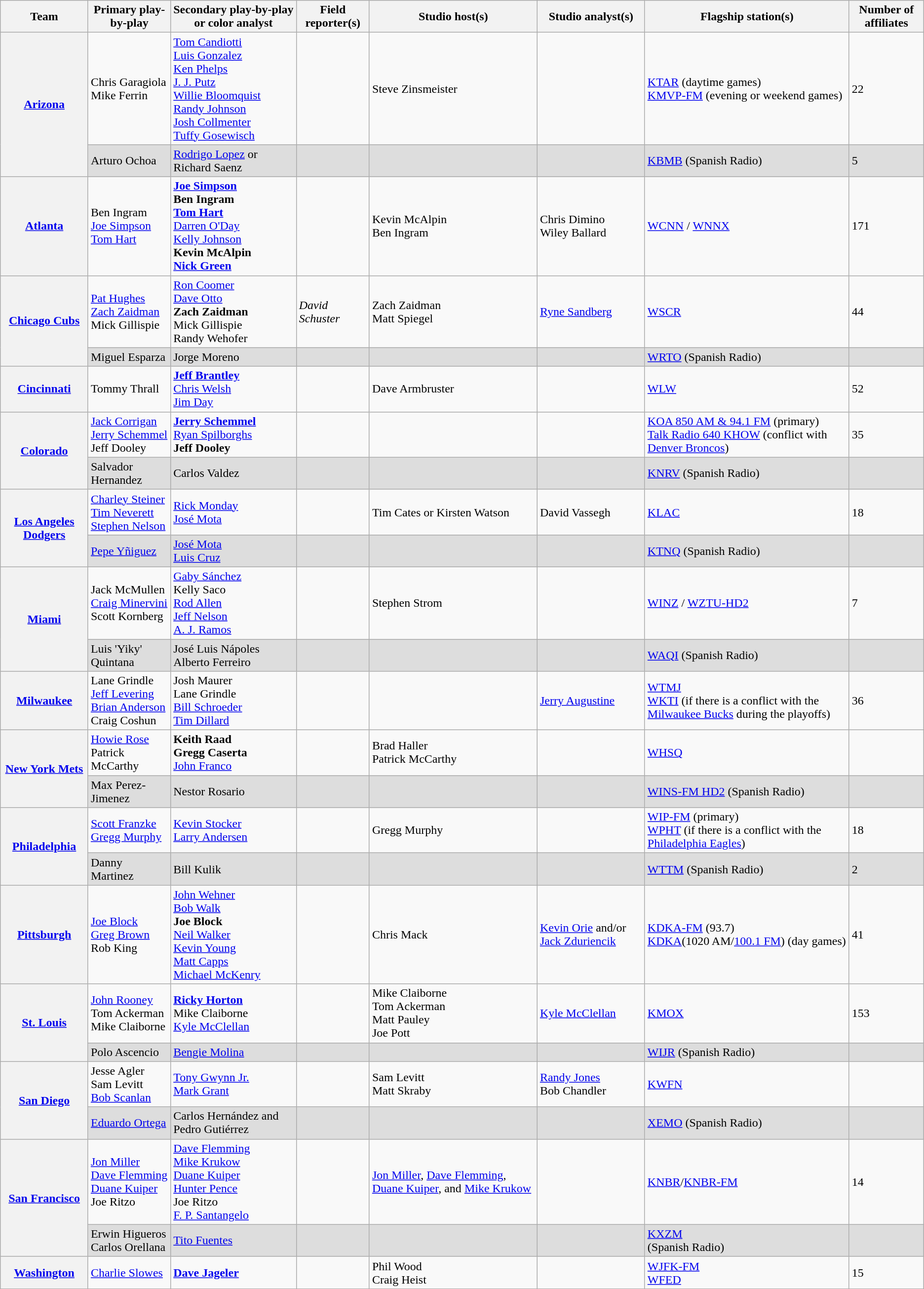<table class="wikitable plainrowheaders">
<tr>
<th scope="col">Team</th>
<th scope="col">Primary play-by-play</th>
<th scope="col">Secondary play-by-play or color analyst</th>
<th scope="col">Field reporter(s)</th>
<th scope="col">Studio host(s)</th>
<th scope="col">Studio analyst(s)</th>
<th scope="col">Flagship station(s)</th>
<th scope="col">Number of affiliates</th>
</tr>
<tr>
<th scope="row" rowspan="2"><strong><a href='#'>Arizona</a></strong></th>
<td>Chris Garagiola <br>Mike Ferrin </td>
<td><a href='#'>Tom Candiotti</a> <br><a href='#'>Luis Gonzalez</a> <br><a href='#'>Ken Phelps</a> <br><a href='#'>J. J. Putz</a> <br><a href='#'>Willie Bloomquist</a> <br><a href='#'>Randy Johnson</a> <br><a href='#'>Josh Collmenter</a> <br><a href='#'>Tuffy Gosewisch</a> </td>
<td></td>
<td>Steve Zinsmeister</td>
<td></td>
<td><a href='#'>KTAR</a> (daytime games) <br><a href='#'>KMVP-FM</a> (evening or weekend games)</td>
<td>22</td>
</tr>
<tr style="background:#ddd;">
<td>Arturo Ochoa</td>
<td><a href='#'>Rodrigo Lopez</a> or Richard Saenz</td>
<td></td>
<td></td>
<td></td>
<td><a href='#'>KBMB</a> (Spanish Radio)</td>
<td>5</td>
</tr>
<tr>
<th scope="row"><strong><a href='#'>Atlanta</a></strong></th>
<td>Ben Ingram <br><a href='#'>Joe Simpson</a> <br><a href='#'>Tom Hart</a> </td>
<td><strong><a href='#'>Joe Simpson</a></strong> <br><strong>Ben Ingram</strong> <br><strong><a href='#'>Tom Hart</a></strong> <br><a href='#'>Darren O'Day</a> <br><a href='#'>Kelly Johnson</a> <br><strong>Kevin McAlpin</strong> <br><strong><a href='#'>Nick Green</a></strong> </td>
<td></td>
<td>Kevin McAlpin <br>Ben Ingram </td>
<td>Chris Dimino <br>Wiley Ballard </td>
<td><a href='#'>WCNN</a> / <a href='#'>WNNX</a></td>
<td>171</td>
</tr>
<tr>
<th scope="row" rowspan="2"><strong><a href='#'>Chicago Cubs</a></strong></th>
<td><a href='#'>Pat Hughes</a> <br><a href='#'>Zach Zaidman</a> <br>Mick Gillispie </td>
<td><a href='#'>Ron Coomer</a> <br><a href='#'>Dave Otto</a> <br><strong>Zach Zaidman</strong> <br>Mick Gillispie <br>Randy Wehofer </td>
<td><em>David Schuster</em></td>
<td>Zach Zaidman<br>Matt Spiegel</td>
<td><a href='#'>Ryne Sandberg</a></td>
<td><a href='#'>WSCR</a></td>
<td>44</td>
</tr>
<tr style="background:#ddd;">
<td>Miguel Esparza</td>
<td>Jorge Moreno</td>
<td></td>
<td></td>
<td></td>
<td><a href='#'>WRTO</a> (Spanish Radio)</td>
<td></td>
</tr>
<tr>
<th scope="row"><strong><a href='#'>Cincinnati</a></strong></th>
<td>Tommy Thrall</td>
<td><strong><a href='#'>Jeff Brantley</a></strong> <br><a href='#'>Chris Welsh</a> <br><a href='#'>Jim Day</a> </td>
<td></td>
<td>Dave Armbruster</td>
<td></td>
<td><a href='#'>WLW</a></td>
<td>52</td>
</tr>
<tr>
<th scope="row" rowspan="2"><strong><a href='#'>Colorado</a></strong></th>
<td><a href='#'>Jack Corrigan</a> <br><a href='#'>Jerry Schemmel</a> <br> Jeff Dooley </td>
<td><strong><a href='#'>Jerry Schemmel</a></strong> <br><a href='#'>Ryan Spilborghs</a> <br><strong>Jeff Dooley</strong> </td>
<td></td>
<td></td>
<td></td>
<td><a href='#'>KOA 850 AM & 94.1 FM</a> (primary)<br><a href='#'>Talk Radio 640 KHOW</a> (conflict with <a href='#'>Denver Broncos</a>)</td>
<td>35</td>
</tr>
<tr style="background:#ddd;">
<td>Salvador Hernandez</td>
<td>Carlos Valdez</td>
<td></td>
<td></td>
<td></td>
<td><a href='#'>KNRV</a> (Spanish Radio)</td>
<td></td>
</tr>
<tr>
<th scope="row" rowspan="2"><strong><a href='#'>Los Angeles Dodgers</a></strong></th>
<td><a href='#'>Charley Steiner</a> <br><a href='#'>Tim Neverett</a> <br><a href='#'>Stephen Nelson</a> </td>
<td><a href='#'>Rick Monday</a> <br><a href='#'>José Mota</a> </td>
<td></td>
<td>Tim Cates or Kirsten Watson</td>
<td>David Vassegh</td>
<td><a href='#'>KLAC</a></td>
<td>18</td>
</tr>
<tr style="background:#ddd;">
<td><a href='#'>Pepe Yñiguez</a></td>
<td><a href='#'>José Mota</a> <br><a href='#'>Luis Cruz</a></td>
<td></td>
<td></td>
<td></td>
<td><a href='#'>KTNQ</a> (Spanish Radio)</td>
<td></td>
</tr>
<tr>
<th scope="row" rowspan="2"><strong><a href='#'>Miami</a></strong></th>
<td>Jack McMullen <br><a href='#'>Craig Minervini</a> <br>Scott Kornberg </td>
<td><a href='#'>Gaby Sánchez</a> <br>Kelly Saco <br><a href='#'>Rod Allen</a> <br><a href='#'>Jeff Nelson</a> <br><a href='#'>A. J. Ramos</a> </td>
<td></td>
<td>Stephen Strom</td>
<td></td>
<td><a href='#'>WINZ</a> / <a href='#'>WZTU-HD2</a></td>
<td>7</td>
</tr>
<tr style="background:#ddd;">
<td>Luis 'Yiky' Quintana</td>
<td>José Luis Nápoles <br>Alberto Ferreiro </td>
<td></td>
<td></td>
<td></td>
<td><a href='#'>WAQI</a> (Spanish Radio)</td>
<td></td>
</tr>
<tr>
<th scope="row"><strong><a href='#'>Milwaukee</a></strong></th>
<td>Lane Grindle <br><a href='#'>Jeff Levering</a> <br><a href='#'>Brian Anderson</a> <br>Craig Coshun </td>
<td>Josh Maurer <br>Lane Grindle <br><a href='#'>Bill Schroeder</a> <br><a href='#'>Tim Dillard</a> </td>
<td></td>
<td></td>
<td><a href='#'>Jerry Augustine</a></td>
<td><a href='#'>WTMJ</a><br><a href='#'>WKTI</a> (if there is a conflict with the <a href='#'>Milwaukee Bucks</a> during the playoffs)</td>
<td>36</td>
</tr>
<tr>
<th scope="row" rowspan="2"><strong><a href='#'>New York Mets</a></strong></th>
<td><a href='#'>Howie Rose</a> <br>Patrick McCarthy </td>
<td><strong>Keith Raad</strong> <br><strong>Gregg Caserta</strong> <br><a href='#'>John Franco</a> </td>
<td></td>
<td>Brad Haller <br>Patrick McCarthy </td>
<td></td>
<td><a href='#'>WHSQ</a></td>
<td></td>
</tr>
<tr style="background:#ddd;">
<td>Max Perez-Jimenez</td>
<td>Nestor Rosario</td>
<td></td>
<td></td>
<td></td>
<td><a href='#'>WINS-FM HD2</a> (Spanish Radio)</td>
<td></td>
</tr>
<tr>
<th scope="row" rowspan="2"><strong><a href='#'>Philadelphia</a></strong></th>
<td><a href='#'>Scott Franzke</a> <br><a href='#'>Gregg Murphy</a> </td>
<td><a href='#'>Kevin Stocker</a> <br><a href='#'>Larry Andersen</a> </td>
<td></td>
<td>Gregg Murphy</td>
<td></td>
<td><a href='#'>WIP-FM</a> (primary)<br><a href='#'>WPHT</a> (if there is a conflict with the <a href='#'>Philadelphia Eagles</a>)</td>
<td>18</td>
</tr>
<tr style="background:#ddd;">
<td>Danny Martinez</td>
<td>Bill Kulik</td>
<td></td>
<td></td>
<td></td>
<td><a href='#'>WTTM</a> (Spanish Radio)</td>
<td>2</td>
</tr>
<tr>
<th scope="row"><strong><a href='#'>Pittsburgh</a></strong></th>
<td><a href='#'>Joe Block</a> <br><a href='#'>Greg Brown</a> <br>Rob King </td>
<td><a href='#'>John Wehner</a> <br><a href='#'>Bob Walk</a> <br><strong>Joe Block</strong> <br><a href='#'>Neil Walker</a> <br><a href='#'>Kevin Young</a> <br><a href='#'>Matt Capps</a> <br><a href='#'>Michael McKenry</a> </td>
<td></td>
<td>Chris Mack</td>
<td><a href='#'>Kevin Orie</a> and/or <a href='#'>Jack Zduriencik</a></td>
<td><a href='#'>KDKA-FM</a> (93.7)<br><a href='#'>KDKA</a>(1020 AM/<a href='#'>100.1 FM</a>) (day games)</td>
<td>41</td>
</tr>
<tr>
<th scope="row" rowspan="2"><strong><a href='#'>St. Louis</a></strong></th>
<td><a href='#'>John Rooney</a> <br>Tom Ackerman <br>Mike Claiborne </td>
<td><strong><a href='#'>Ricky Horton</a></strong> <br>Mike Claiborne <br><a href='#'>Kyle McClellan</a> </td>
<td></td>
<td>Mike Claiborne <br>Tom Ackerman <br>Matt Pauley <br>Joe Pott </td>
<td><a href='#'>Kyle McClellan</a> </td>
<td><a href='#'>KMOX</a></td>
<td>153</td>
</tr>
<tr style="background:#ddd;">
<td>Polo Ascencio </td>
<td><a href='#'>Bengie Molina</a> </td>
<td></td>
<td></td>
<td></td>
<td><a href='#'>WIJR</a> (Spanish Radio)</td>
<td></td>
</tr>
<tr>
<th scope="row" rowspan="2"><strong><a href='#'>San Diego</a></strong></th>
<td>Jesse Agler <br>Sam Levitt <br><a href='#'>Bob Scanlan</a> </td>
<td><a href='#'>Tony Gwynn Jr.</a> <br><a href='#'>Mark Grant</a> </td>
<td></td>
<td>Sam Levitt <br>Matt Skraby </td>
<td><a href='#'>Randy Jones</a> <br>Bob Chandler </td>
<td><a href='#'>KWFN</a></td>
<td></td>
</tr>
<tr style="background:#ddd;">
<td><a href='#'>Eduardo Ortega</a></td>
<td>Carlos Hernández and Pedro Gutiérrez</td>
<td></td>
<td></td>
<td></td>
<td><a href='#'>XEMO</a> (Spanish Radio)</td>
<td></td>
</tr>
<tr>
<th scope="row" rowspan="2"><strong><a href='#'>San Francisco</a></strong></th>
<td><a href='#'>Jon Miller</a> <br><a href='#'>Dave Flemming</a> <br><a href='#'>Duane Kuiper</a> <br>Joe Ritzo </td>
<td><a href='#'>Dave Flemming</a> <br><a href='#'>Mike Krukow</a> <br><a href='#'>Duane Kuiper</a> <br><a href='#'>Hunter Pence</a> <br>Joe Ritzo <br><a href='#'>F. P. Santangelo</a> </td>
<td></td>
<td><a href='#'>Jon Miller</a>, <a href='#'>Dave Flemming</a>, <a href='#'>Duane Kuiper</a>, and <a href='#'>Mike Krukow</a></td>
<td></td>
<td><a href='#'>KNBR</a>/<a href='#'>KNBR-FM</a></td>
<td>14</td>
</tr>
<tr style="background:#ddd;">
<td>Erwin Higueros <br>Carlos Orellana </td>
<td><a href='#'>Tito Fuentes</a></td>
<td></td>
<td></td>
<td></td>
<td><a href='#'>KXZM</a><br>(Spanish Radio)</td>
<td></td>
</tr>
<tr>
<th scope="row"><strong><a href='#'>Washington</a></strong></th>
<td><a href='#'>Charlie Slowes</a></td>
<td><strong><a href='#'>Dave Jageler</a></strong></td>
<td></td>
<td>Phil Wood<br>Craig Heist</td>
<td></td>
<td><a href='#'>WJFK-FM</a><br><a href='#'>WFED</a></td>
<td>15</td>
</tr>
<tr>
</tr>
</table>
